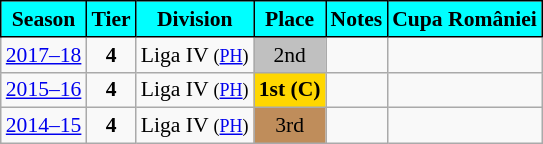<table class="wikitable" style="text-align:center; font-size:90%">
<tr>
<th style="background:#00FFFF;color:#000000;border:1px solid #000000;">Season</th>
<th style="background:#00FFFF;color:#000000;border:1px solid #000000;">Tier</th>
<th style="background:#00FFFF;color:#000000;border:1px solid #000000;">Division</th>
<th style="background:#00FFFF;color:#000000;border:1px solid #000000;">Place</th>
<th style="background:#00FFFF;color:#000000;border:1px solid #000000;">Notes</th>
<th style="background:#00FFFF;color:#000000;border:1px solid #000000;">Cupa României</th>
</tr>
<tr>
<td><a href='#'>2017–18</a></td>
<td><strong>4</strong></td>
<td>Liga IV <small>(<a href='#'>PH</a>)</small></td>
<td align=center bgcolor=silver>2nd</td>
<td></td>
<td></td>
</tr>
<tr>
<td><a href='#'>2015–16</a></td>
<td><strong>4</strong></td>
<td>Liga IV <small>(<a href='#'>PH</a>)</small></td>
<td align=center bgcolor=gold><strong>1st (C)</strong></td>
<td></td>
<td></td>
</tr>
<tr>
<td><a href='#'>2014–15</a></td>
<td><strong>4</strong></td>
<td>Liga IV <small>(<a href='#'>PH</a>)</small></td>
<td align=center bgcolor=#BF8D5B>3rd</td>
<td></td>
<td></td>
</tr>
</table>
